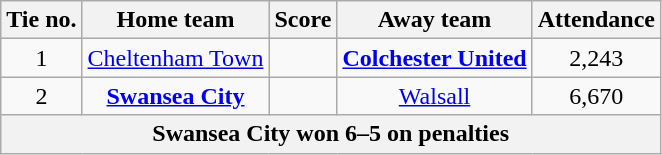<table class="wikitable" style="text-align: center">
<tr>
<th>Tie no.</th>
<th>Home team</th>
<th>Score</th>
<th>Away team</th>
<th>Attendance</th>
</tr>
<tr>
<td>1</td>
<td><a href='#'>Cheltenham Town</a></td>
<td></td>
<td><strong><a href='#'>Colchester United</a></strong></td>
<td>2,243</td>
</tr>
<tr>
<td>2</td>
<td><strong><a href='#'>Swansea City</a></strong></td>
<td></td>
<td><a href='#'>Walsall</a></td>
<td>6,670</td>
</tr>
<tr>
<th colspan=5>Swansea City won 6–5 on penalties</th>
</tr>
</table>
